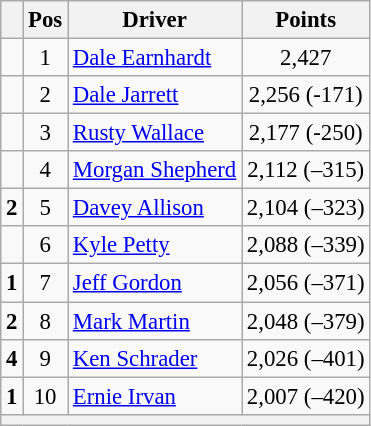<table class="wikitable" style="font-size: 95%;">
<tr>
<th></th>
<th>Pos</th>
<th>Driver</th>
<th>Points</th>
</tr>
<tr>
<td align="left"></td>
<td style="text-align:center;">1</td>
<td><a href='#'>Dale Earnhardt</a></td>
<td style="text-align:center;">2,427</td>
</tr>
<tr>
<td align="left"></td>
<td style="text-align:center;">2</td>
<td><a href='#'>Dale Jarrett</a></td>
<td style="text-align:center;">2,256 (-171)</td>
</tr>
<tr>
<td align="left"></td>
<td style="text-align:center;">3</td>
<td><a href='#'>Rusty Wallace</a></td>
<td style="text-align:center;">2,177 (-250)</td>
</tr>
<tr>
<td align="left"></td>
<td style="text-align:center;">4</td>
<td><a href='#'>Morgan Shepherd</a></td>
<td style="text-align:center;">2,112 (–315)</td>
</tr>
<tr>
<td align="left"> <strong>2</strong></td>
<td style="text-align:center;">5</td>
<td><a href='#'>Davey Allison</a></td>
<td style="text-align:center;">2,104 (–323)</td>
</tr>
<tr>
<td align="left"></td>
<td style="text-align:center;">6</td>
<td><a href='#'>Kyle Petty</a></td>
<td style="text-align:center;">2,088 (–339)</td>
</tr>
<tr>
<td align="left"> <strong>1</strong></td>
<td style="text-align:center;">7</td>
<td><a href='#'>Jeff Gordon</a></td>
<td style="text-align:center;">2,056 (–371)</td>
</tr>
<tr>
<td align="left"> <strong>2</strong></td>
<td style="text-align:center;">8</td>
<td><a href='#'>Mark Martin</a></td>
<td style="text-align:center;">2,048 (–379)</td>
</tr>
<tr>
<td align="left"> <strong>4</strong></td>
<td style="text-align:center;">9</td>
<td><a href='#'>Ken Schrader</a></td>
<td style="text-align:center;">2,026 (–401)</td>
</tr>
<tr>
<td align="left"> <strong>1</strong></td>
<td style="text-align:center;">10</td>
<td><a href='#'>Ernie Irvan</a></td>
<td style="text-align:center;">2,007 (–420)</td>
</tr>
<tr class="sortbottom">
<th colspan="9"></th>
</tr>
</table>
